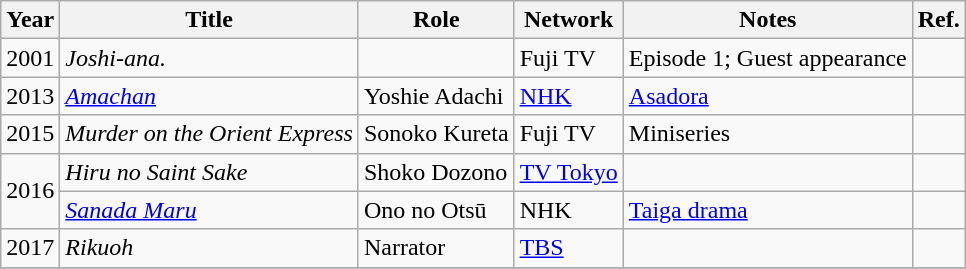<table class="wikitable">
<tr>
<th>Year</th>
<th>Title</th>
<th>Role</th>
<th>Network</th>
<th>Notes</th>
<th>Ref.</th>
</tr>
<tr>
<td>2001</td>
<td><em>Joshi-ana.</em></td>
<td></td>
<td>Fuji TV</td>
<td>Episode 1; Guest appearance</td>
<td></td>
</tr>
<tr>
<td>2013</td>
<td><em><a href='#'>Amachan</a></em></td>
<td>Yoshie Adachi</td>
<td><a href='#'>NHK</a></td>
<td><a href='#'>Asadora</a></td>
<td></td>
</tr>
<tr>
<td>2015</td>
<td><em>Murder on the Orient Express</em></td>
<td>Sonoko Kureta</td>
<td>Fuji TV</td>
<td>Miniseries</td>
<td></td>
</tr>
<tr>
<td rowspan="2">2016</td>
<td><em>Hiru no Saint Sake</em></td>
<td>Shoko Dozono</td>
<td><a href='#'>TV Tokyo</a></td>
<td></td>
<td></td>
</tr>
<tr>
<td><em><a href='#'>Sanada Maru</a></em></td>
<td>Ono no Otsū</td>
<td>NHK</td>
<td><a href='#'>Taiga drama</a></td>
<td></td>
</tr>
<tr>
<td>2017</td>
<td><em>Rikuoh</em></td>
<td>Narrator</td>
<td><a href='#'>TBS</a></td>
<td></td>
<td></td>
</tr>
<tr>
</tr>
</table>
